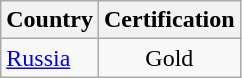<table class="wikitable">
<tr>
<th align="left">Country</th>
<th align="left">Certification</th>
</tr>
<tr>
<td align="left"><a href='#'>Russia</a></td>
<td align="center">Gold</td>
</tr>
</table>
